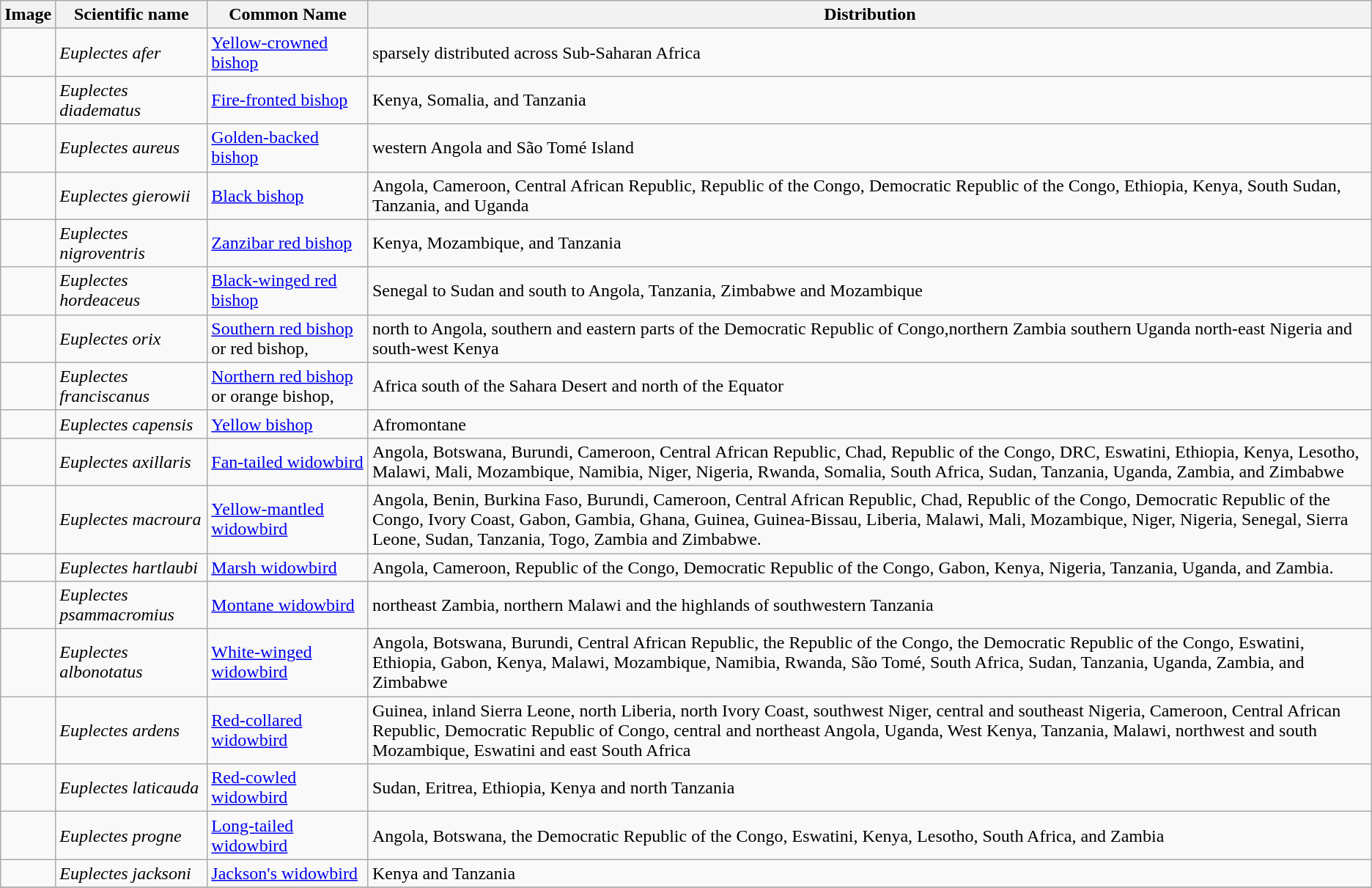<table class="wikitable">
<tr>
<th>Image</th>
<th>Scientific name</th>
<th>Common Name</th>
<th>Distribution</th>
</tr>
<tr>
<td></td>
<td><em>Euplectes afer</em></td>
<td><a href='#'>Yellow-crowned bishop</a></td>
<td>sparsely distributed across Sub-Saharan Africa</td>
</tr>
<tr>
<td></td>
<td><em>Euplectes diadematus</em></td>
<td><a href='#'>Fire-fronted bishop</a></td>
<td>Kenya, Somalia, and Tanzania</td>
</tr>
<tr>
<td></td>
<td><em>Euplectes aureus</em></td>
<td><a href='#'>Golden-backed bishop</a></td>
<td>western Angola and São Tomé Island</td>
</tr>
<tr>
<td></td>
<td><em>Euplectes gierowii</em></td>
<td><a href='#'>Black bishop</a></td>
<td>Angola, Cameroon, Central African Republic, Republic of the Congo, Democratic Republic of the Congo, Ethiopia, Kenya, South Sudan, Tanzania, and Uganda</td>
</tr>
<tr>
<td></td>
<td><em>Euplectes nigroventris</em></td>
<td><a href='#'>Zanzibar red bishop</a></td>
<td>Kenya, Mozambique, and Tanzania</td>
</tr>
<tr>
<td></td>
<td><em>Euplectes hordeaceus</em></td>
<td><a href='#'>Black-winged red bishop</a></td>
<td>Senegal to Sudan and south to Angola, Tanzania, Zimbabwe and Mozambique</td>
</tr>
<tr>
<td></td>
<td><em>Euplectes orix</em></td>
<td><a href='#'>Southern red bishop</a> or red bishop,</td>
<td>north to Angola, southern and eastern parts of the Democratic Republic of Congo,northern Zambia southern Uganda north-east Nigeria and south-west Kenya</td>
</tr>
<tr>
<td></td>
<td><em>Euplectes franciscanus</em></td>
<td><a href='#'>Northern red bishop</a> or orange bishop,</td>
<td>Africa south of the Sahara Desert and north of the Equator</td>
</tr>
<tr>
<td></td>
<td><em>Euplectes capensis</em></td>
<td><a href='#'>Yellow bishop</a></td>
<td>Afromontane</td>
</tr>
<tr>
<td></td>
<td><em>Euplectes axillaris</em></td>
<td><a href='#'>Fan-tailed widowbird</a></td>
<td>Angola, Botswana, Burundi, Cameroon, Central African Republic, Chad, Republic of the Congo, DRC, Eswatini, Ethiopia, Kenya, Lesotho, Malawi, Mali, Mozambique, Namibia, Niger, Nigeria, Rwanda, Somalia, South Africa, Sudan, Tanzania, Uganda, Zambia, and Zimbabwe</td>
</tr>
<tr>
<td></td>
<td><em>Euplectes macroura</em></td>
<td><a href='#'>Yellow-mantled widowbird</a></td>
<td>Angola, Benin, Burkina Faso, Burundi, Cameroon, Central African Republic, Chad, Republic of the Congo, Democratic Republic of the Congo, Ivory Coast, Gabon, Gambia, Ghana, Guinea, Guinea-Bissau, Liberia, Malawi, Mali, Mozambique, Niger, Nigeria, Senegal, Sierra Leone, Sudan, Tanzania, Togo, Zambia and Zimbabwe.</td>
</tr>
<tr>
<td></td>
<td><em>Euplectes hartlaubi</em></td>
<td><a href='#'>Marsh widowbird</a></td>
<td>Angola, Cameroon, Republic of the Congo, Democratic Republic of the Congo, Gabon, Kenya, Nigeria, Tanzania, Uganda, and Zambia.</td>
</tr>
<tr>
<td></td>
<td><em>Euplectes psammacromius</em></td>
<td><a href='#'>Montane widowbird</a></td>
<td>northeast Zambia, northern Malawi and the highlands of southwestern Tanzania</td>
</tr>
<tr>
<td></td>
<td><em>Euplectes albonotatus</em></td>
<td><a href='#'>White-winged widowbird</a></td>
<td>Angola, Botswana, Burundi, Central African Republic, the Republic of the Congo, the Democratic Republic of the Congo, Eswatini, Ethiopia, Gabon, Kenya, Malawi, Mozambique, Namibia, Rwanda, São Tomé, South Africa, Sudan, Tanzania, Uganda, Zambia, and Zimbabwe</td>
</tr>
<tr>
<td></td>
<td><em>Euplectes ardens</em></td>
<td><a href='#'>Red-collared widowbird</a></td>
<td>Guinea, inland Sierra Leone, north Liberia, north Ivory Coast, southwest Niger, central and southeast Nigeria, Cameroon, Central African Republic, Democratic Republic of Congo, central and northeast Angola, Uganda, West Kenya, Tanzania, Malawi, northwest and south Mozambique, Eswatini and east South Africa</td>
</tr>
<tr>
<td></td>
<td><em>Euplectes laticauda</em></td>
<td><a href='#'>Red-cowled widowbird</a></td>
<td>Sudan, Eritrea, Ethiopia, Kenya and north Tanzania</td>
</tr>
<tr>
<td></td>
<td><em>Euplectes progne</em></td>
<td><a href='#'>Long-tailed widowbird</a></td>
<td>Angola, Botswana, the Democratic Republic of the Congo, Eswatini, Kenya, Lesotho, South Africa, and Zambia</td>
</tr>
<tr>
<td></td>
<td><em>Euplectes jacksoni</em></td>
<td><a href='#'>Jackson's widowbird</a></td>
<td>Kenya and Tanzania</td>
</tr>
<tr>
</tr>
</table>
